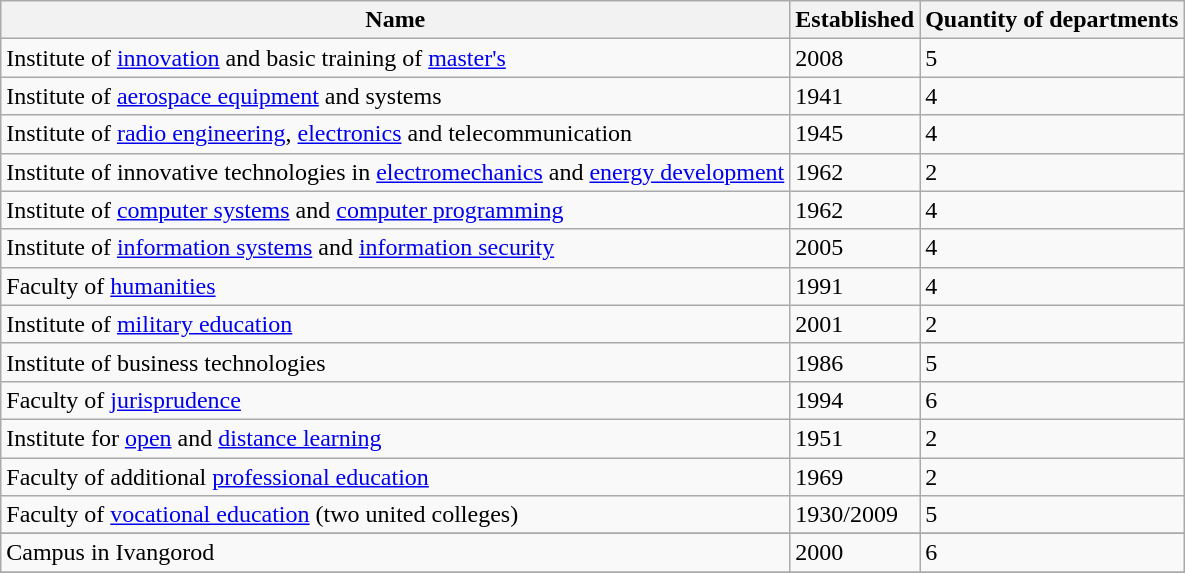<table class="wikitable">
<tr>
<th>Name</th>
<th>Established</th>
<th>Quantity of departments</th>
</tr>
<tr>
<td>Institute of <a href='#'>innovation</a> and basic training of <a href='#'>master's</a></td>
<td>2008</td>
<td>5</td>
</tr>
<tr>
<td>Institute of <a href='#'>aerospace equipment</a> and systems</td>
<td>1941</td>
<td>4</td>
</tr>
<tr>
<td>Institute of <a href='#'>radio engineering</a>, <a href='#'>electronics</a> and telecommunication</td>
<td>1945</td>
<td>4</td>
</tr>
<tr>
<td>Institute of innovative technologies in <a href='#'>electromechanics</a> and <a href='#'>energy development</a></td>
<td>1962</td>
<td>2</td>
</tr>
<tr>
<td>Institute of <a href='#'>computer systems</a> and <a href='#'>computer programming</a></td>
<td>1962</td>
<td>4</td>
</tr>
<tr>
<td>Institute of <a href='#'>information systems</a> and <a href='#'>information security</a></td>
<td>2005</td>
<td>4</td>
</tr>
<tr>
<td>Faculty of <a href='#'>humanities</a></td>
<td>1991</td>
<td>4</td>
</tr>
<tr>
<td>Institute of <a href='#'>military education</a></td>
<td>2001</td>
<td>2</td>
</tr>
<tr>
<td>Institute of business technologies</td>
<td>1986</td>
<td>5</td>
</tr>
<tr>
<td>Faculty of <a href='#'>jurisprudence</a></td>
<td>1994</td>
<td>6</td>
</tr>
<tr>
<td>Institute for <a href='#'>open</a> and <a href='#'>distance learning</a></td>
<td>1951</td>
<td>2</td>
</tr>
<tr>
<td>Faculty of additional <a href='#'>professional education</a></td>
<td>1969</td>
<td>2</td>
</tr>
<tr>
<td>Faculty of <a href='#'>vocational education</a> (two united colleges)</td>
<td>1930/2009</td>
<td>5</td>
</tr>
<tr>
</tr>
<tr>
<td>Campus in Ivangorod</td>
<td>2000</td>
<td>6</td>
</tr>
<tr>
</tr>
</table>
